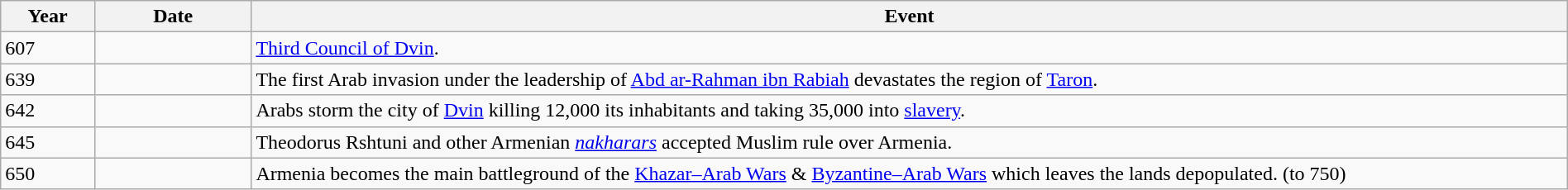<table class="wikitable" width="100%">
<tr>
<th style="width:6%">Year</th>
<th style="width:10%">Date</th>
<th>Event</th>
</tr>
<tr>
<td>607</td>
<td></td>
<td><a href='#'>Third Council of Dvin</a>.</td>
</tr>
<tr>
<td>639</td>
<td></td>
<td>The first Arab invasion under the leadership of <a href='#'>Abd ar-Rahman ibn Rabiah</a> devastates the region of <a href='#'>Taron</a>.</td>
</tr>
<tr>
<td>642</td>
<td></td>
<td>Arabs storm the city of <a href='#'>Dvin</a> killing 12,000 its inhabitants and taking 35,000 into <a href='#'>slavery</a>.</td>
</tr>
<tr>
<td>645</td>
<td></td>
<td>Theodorus Rshtuni and other Armenian <em><a href='#'>nakharars</a></em> accepted Muslim rule over Armenia.</td>
</tr>
<tr>
<td>650</td>
<td></td>
<td>Armenia becomes the main battleground of the <a href='#'>Khazar–Arab Wars</a> & <a href='#'>Byzantine–Arab Wars</a> which leaves the lands depopulated. (to 750)</td>
</tr>
</table>
